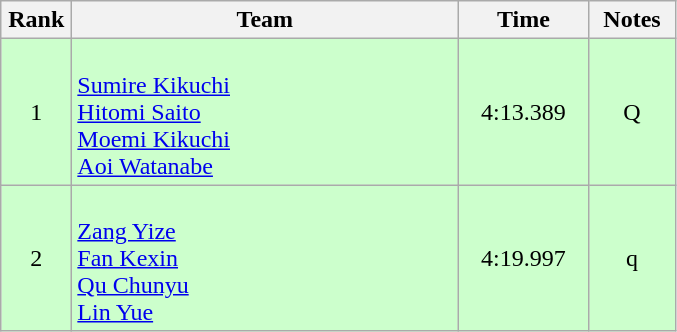<table class=wikitable style="text-align:center">
<tr>
<th width=40>Rank</th>
<th width=250>Team</th>
<th width=80>Time</th>
<th width=50>Notes</th>
</tr>
<tr bgcolor="ccffcc">
<td>1</td>
<td align=left><br><a href='#'>Sumire Kikuchi</a><br><a href='#'>Hitomi Saito</a><br><a href='#'>Moemi Kikuchi</a><br><a href='#'>Aoi Watanabe</a></td>
<td>4:13.389</td>
<td>Q</td>
</tr>
<tr bgcolor="ccffcc">
<td>2</td>
<td align=left><br><a href='#'>Zang Yize</a><br><a href='#'>Fan Kexin</a><br><a href='#'>Qu Chunyu</a><br><a href='#'>Lin Yue</a></td>
<td>4:19.997</td>
<td>q</td>
</tr>
</table>
